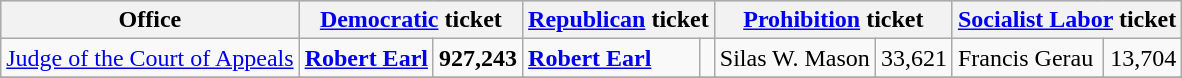<table class=wikitable>
<tr bgcolor=lightgrey>
<th>Office</th>
<th colspan="2" ><a href='#'>Democratic</a> ticket</th>
<th colspan="2" ><a href='#'>Republican</a> ticket</th>
<th colspan="2" ><a href='#'>Prohibition</a> ticket</th>
<th colspan="2" ><a href='#'>Socialist Labor</a> ticket</th>
</tr>
<tr>
<td><a href='#'>Judge of the Court of Appeals</a></td>
<td><strong><a href='#'>Robert Earl</a></strong></td>
<td align="right"><strong>927,243</strong></td>
<td><strong><a href='#'>Robert Earl</a></strong></td>
<td align="right"></td>
<td>Silas W. Mason</td>
<td align="right">33,621</td>
<td>Francis Gerau</td>
<td align="right">13,704</td>
</tr>
<tr>
</tr>
</table>
